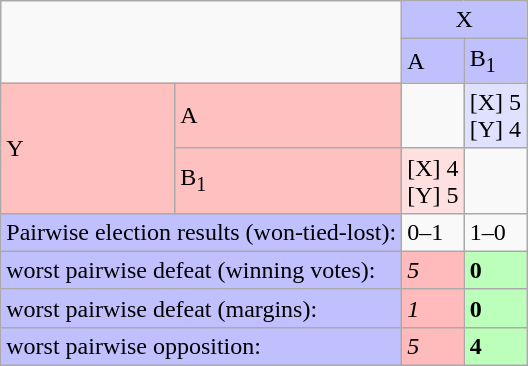<table class=wikitable border=1>
<tr>
<td colspan=2 rowspan=2></td>
<td colspan=2 bgcolor="#c0c0ff" align=center>X</td>
</tr>
<tr>
<td bgcolor="#c0c0ff">A</td>
<td bgcolor="#c0c0ff">B<sub>1</sub></td>
</tr>
<tr>
<td bgcolor="#ffc0c0" rowspan=2>Y</td>
<td bgcolor="#ffc0c0">A</td>
<td></td>
<td bgcolor="#e0e0ff">[X] 5 <br>[Y] 4</td>
</tr>
<tr>
<td bgcolor="#ffc0c0">B<sub>1</sub></td>
<td bgcolor="#ffe0e0">[X] 4 <br>[Y] 5</td>
<td></td>
</tr>
<tr>
<td colspan=2 bgcolor="#c0c0ff">Pairwise election results (won-tied-lost):</td>
<td>0–1</td>
<td>1–0</td>
</tr>
<tr>
<td colspan=2 bgcolor="#c0c0ff">worst pairwise defeat (winning votes):</td>
<td bgcolor=#ffbbbb><em>5</em></td>
<td bgcolor=#bbffbb><strong>0</strong></td>
</tr>
<tr>
<td colspan=2 bgcolor="#c0c0ff">worst pairwise defeat (margins):</td>
<td bgcolor=#ffbbbb><em>1</em></td>
<td bgcolor=#bbffbb><strong>0</strong></td>
</tr>
<tr>
<td colspan=2 bgcolor="#c0c0ff">worst pairwise opposition:</td>
<td bgcolor=#ffbbbb><em>5</em></td>
<td bgcolor=#bbffbb><strong>4</strong></td>
</tr>
</table>
